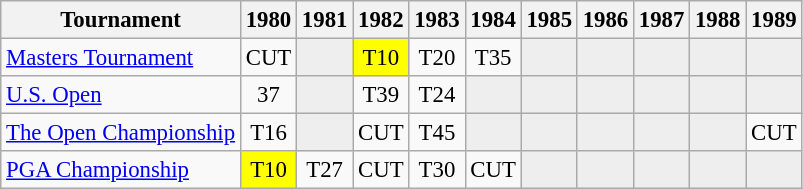<table class="wikitable" style="font-size:95%;text-align:center;">
<tr>
<th>Tournament</th>
<th>1980</th>
<th>1981</th>
<th>1982</th>
<th>1983</th>
<th>1984</th>
<th>1985</th>
<th>1986</th>
<th>1987</th>
<th>1988</th>
<th>1989</th>
</tr>
<tr>
<td align=left><a href='#'>Masters Tournament</a></td>
<td>CUT</td>
<td style="background:#eeeeee;"></td>
<td style="background:yellow;">T10</td>
<td>T20</td>
<td>T35</td>
<td style="background:#eeeeee;"></td>
<td style="background:#eeeeee;"></td>
<td style="background:#eeeeee;"></td>
<td style="background:#eeeeee;"></td>
<td style="background:#eeeeee;"></td>
</tr>
<tr>
<td align=left><a href='#'>U.S. Open</a></td>
<td>37</td>
<td style="background:#eeeeee;"></td>
<td>T39</td>
<td>T24</td>
<td style="background:#eeeeee;"></td>
<td style="background:#eeeeee;"></td>
<td style="background:#eeeeee;"></td>
<td style="background:#eeeeee;"></td>
<td style="background:#eeeeee;"></td>
<td style="background:#eeeeee;"></td>
</tr>
<tr>
<td align=left><a href='#'>The Open Championship</a></td>
<td>T16</td>
<td style="background:#eeeeee;"></td>
<td>CUT</td>
<td>T45</td>
<td style="background:#eeeeee;"></td>
<td style="background:#eeeeee;"></td>
<td style="background:#eeeeee;"></td>
<td style="background:#eeeeee;"></td>
<td style="background:#eeeeee;"></td>
<td>CUT</td>
</tr>
<tr>
<td align=left><a href='#'>PGA Championship</a></td>
<td style="background:yellow;">T10</td>
<td>T27</td>
<td>CUT</td>
<td>T30</td>
<td>CUT</td>
<td style="background:#eeeeee;"></td>
<td style="background:#eeeeee;"></td>
<td style="background:#eeeeee;"></td>
<td style="background:#eeeeee;"></td>
<td style="background:#eeeeee;"></td>
</tr>
</table>
